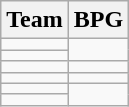<table class=wikitable>
<tr>
<th>Team</th>
<th>BPG</th>
</tr>
<tr>
<td></td>
<td rowspan=2></td>
</tr>
<tr>
<td></td>
</tr>
<tr>
<td></td>
<td></td>
</tr>
<tr>
<td></td>
<td></td>
</tr>
<tr>
<td></td>
<td rowspan=2></td>
</tr>
<tr>
<td></td>
</tr>
</table>
